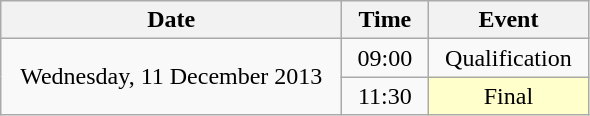<table class = "wikitable" style="text-align:center;">
<tr>
<th width=220>Date</th>
<th width=50>Time</th>
<th width=100>Event</th>
</tr>
<tr>
<td rowspan=2>Wednesday, 11 December 2013</td>
<td>09:00</td>
<td>Qualification</td>
</tr>
<tr>
<td>11:30</td>
<td bgcolor=ffffcc>Final</td>
</tr>
</table>
